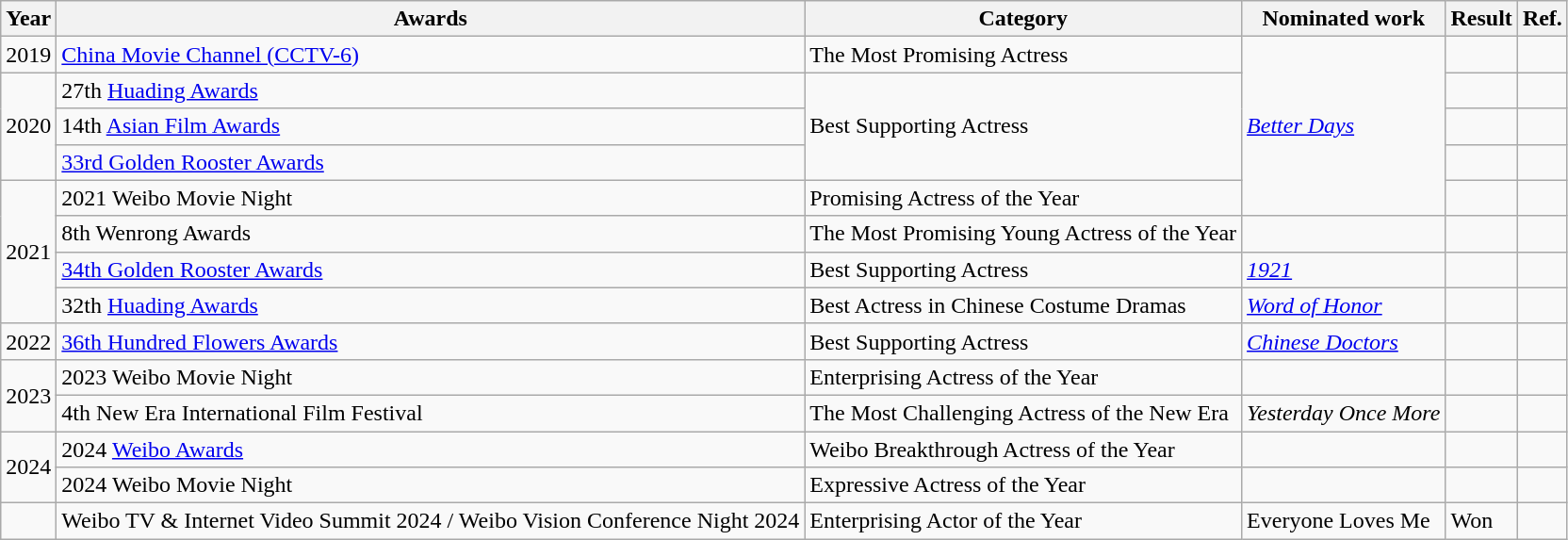<table class="wikitable sortable">
<tr>
<th scope="col">Year</th>
<th scope="col">Awards</th>
<th scope="col">Category</th>
<th scope="col">Nominated work</th>
<th scope="col">Result</th>
<th scope="col" class="unsortable">Ref.</th>
</tr>
<tr>
<td>2019</td>
<td><a href='#'>China Movie Channel (CCTV-6)</a></td>
<td>The Most Promising Actress</td>
<td rowspan="5"><em><a href='#'>Better Days</a></em></td>
<td></td>
<td></td>
</tr>
<tr>
<td rowspan=3>2020</td>
<td>27th <a href='#'>Huading Awards</a></td>
<td rowspan=3>Best Supporting Actress</td>
<td></td>
<td></td>
</tr>
<tr>
<td>14th <a href='#'>Asian Film Awards</a></td>
<td></td>
<td></td>
</tr>
<tr>
<td><a href='#'>33rd Golden Rooster Awards</a></td>
<td></td>
<td></td>
</tr>
<tr>
<td rowspan="4">2021</td>
<td>2021 Weibo Movie Night</td>
<td>Promising Actress of the Year</td>
<td></td>
<td></td>
</tr>
<tr>
<td>8th Wenrong Awards</td>
<td>The Most Promising Young Actress of the Year</td>
<td></td>
<td></td>
<td></td>
</tr>
<tr>
<td><a href='#'>34th Golden Rooster Awards</a></td>
<td>Best Supporting Actress</td>
<td><a href='#'><em>1921</em></a></td>
<td></td>
<td></td>
</tr>
<tr>
<td>32th <a href='#'>Huading Awards</a></td>
<td>Best Actress in Chinese Costume Dramas</td>
<td><em><a href='#'>Word of Honor</a></em></td>
<td></td>
<td></td>
</tr>
<tr>
<td>2022</td>
<td><a href='#'>36th Hundred Flowers Awards</a></td>
<td>Best Supporting Actress</td>
<td><em><a href='#'>Chinese Doctors</a></em></td>
<td></td>
<td></td>
</tr>
<tr>
<td rowspan="2">2023</td>
<td>2023 Weibo Movie Night</td>
<td>Enterprising Actress of the Year</td>
<td></td>
<td></td>
<td></td>
</tr>
<tr>
<td>4th New Era International Film Festival</td>
<td>The Most Challenging Actress of the New Era</td>
<td><em>Yesterday Once More</em></td>
<td></td>
<td></td>
</tr>
<tr>
<td rowspan="2">2024</td>
<td>2024 <a href='#'>Weibo Awards</a></td>
<td>Weibo Breakthrough Actress of the Year</td>
<td></td>
<td></td>
<td></td>
</tr>
<tr>
<td>2024 Weibo Movie Night</td>
<td>Expressive Actress of the Year</td>
<td></td>
<td></td>
<td></td>
</tr>
<tr>
<td></td>
<td>Weibo TV & Internet Video Summit 2024 / Weibo Vision Conference Night 2024</td>
<td>Enterprising Actor of the Year</td>
<td>Everyone Loves Me</td>
<td>Won</td>
<td></td>
</tr>
</table>
